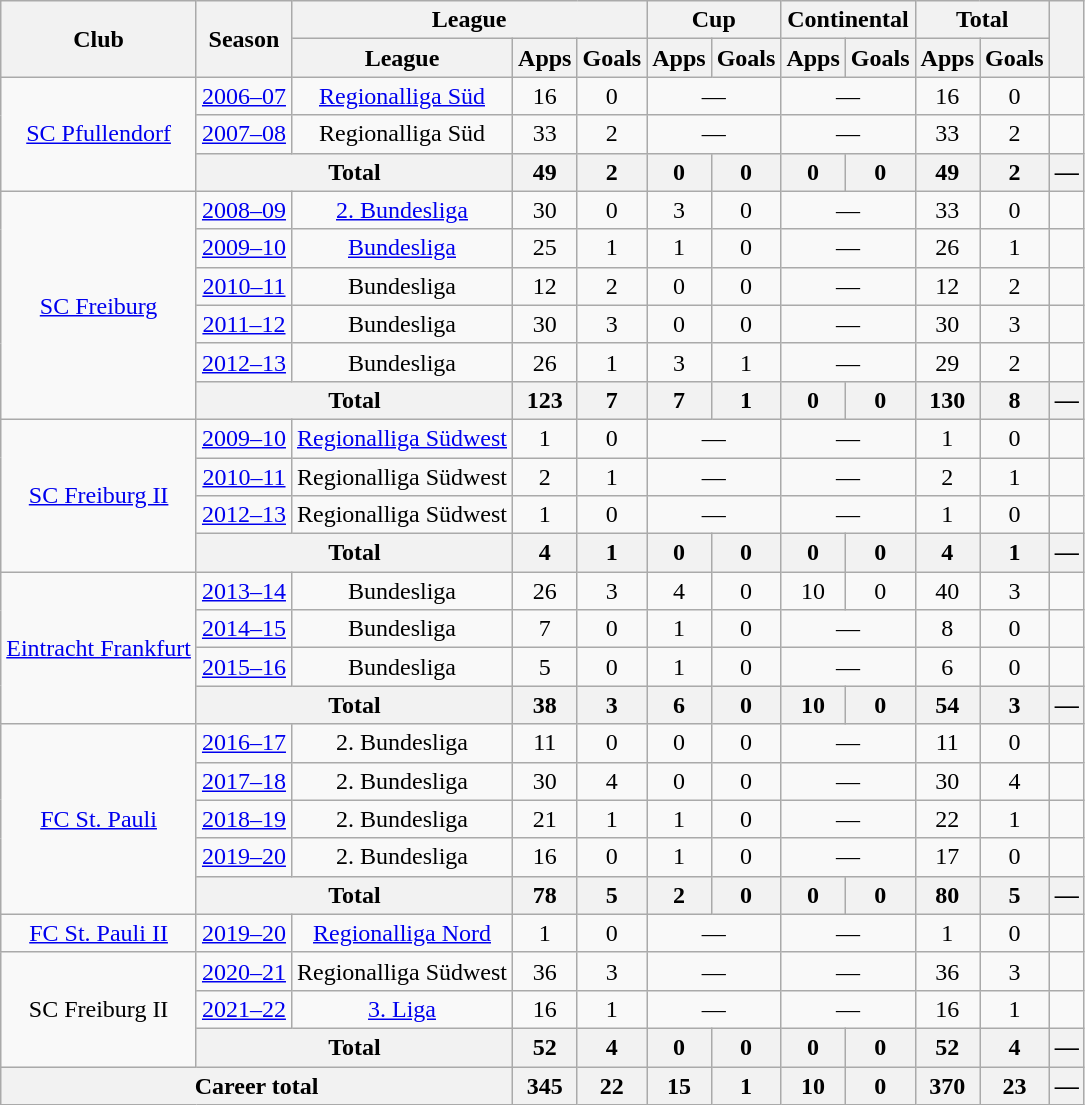<table class="wikitable" style="text-align:center">
<tr>
<th rowspan="2">Club</th>
<th rowspan="2">Season</th>
<th colspan="3">League</th>
<th colspan="2">Cup</th>
<th colspan="2">Continental</th>
<th colspan="2">Total</th>
<th rowspan="2"></th>
</tr>
<tr>
<th>League</th>
<th>Apps</th>
<th>Goals</th>
<th>Apps</th>
<th>Goals</th>
<th>Apps</th>
<th>Goals</th>
<th>Apps</th>
<th>Goals</th>
</tr>
<tr>
<td rowspan="3"><a href='#'>SC Pfullendorf</a></td>
<td><a href='#'>2006–07</a></td>
<td><a href='#'>Regionalliga Süd</a></td>
<td>16</td>
<td>0</td>
<td colspan="2">—</td>
<td colspan="2">—</td>
<td>16</td>
<td>0</td>
<td></td>
</tr>
<tr>
<td><a href='#'>2007–08</a></td>
<td>Regionalliga Süd</td>
<td>33</td>
<td>2</td>
<td colspan="2">—</td>
<td colspan="2">—</td>
<td>33</td>
<td>2</td>
<td></td>
</tr>
<tr>
<th colspan="2">Total</th>
<th>49</th>
<th>2</th>
<th>0</th>
<th>0</th>
<th>0</th>
<th>0</th>
<th>49</th>
<th>2</th>
<th>—</th>
</tr>
<tr>
<td rowspan="6"><a href='#'>SC Freiburg</a></td>
<td><a href='#'>2008–09</a></td>
<td><a href='#'>2. Bundesliga</a></td>
<td>30</td>
<td>0</td>
<td>3</td>
<td>0</td>
<td colspan="2">—</td>
<td>33</td>
<td>0</td>
<td></td>
</tr>
<tr>
<td><a href='#'>2009–10</a></td>
<td><a href='#'>Bundesliga</a></td>
<td>25</td>
<td>1</td>
<td>1</td>
<td>0</td>
<td colspan="2">—</td>
<td>26</td>
<td>1</td>
<td></td>
</tr>
<tr>
<td><a href='#'>2010–11</a></td>
<td>Bundesliga</td>
<td>12</td>
<td>2</td>
<td>0</td>
<td>0</td>
<td colspan="2">—</td>
<td>12</td>
<td>2</td>
<td></td>
</tr>
<tr>
<td><a href='#'>2011–12</a></td>
<td>Bundesliga</td>
<td>30</td>
<td>3</td>
<td>0</td>
<td>0</td>
<td colspan="2">—</td>
<td>30</td>
<td>3</td>
<td></td>
</tr>
<tr>
<td><a href='#'>2012–13</a></td>
<td>Bundesliga</td>
<td>26</td>
<td>1</td>
<td>3</td>
<td>1</td>
<td colspan="2">—</td>
<td>29</td>
<td>2</td>
<td></td>
</tr>
<tr>
<th colspan="2">Total</th>
<th>123</th>
<th>7</th>
<th>7</th>
<th>1</th>
<th>0</th>
<th>0</th>
<th>130</th>
<th>8</th>
<th>—</th>
</tr>
<tr>
<td rowspan="4"><a href='#'>SC Freiburg II</a></td>
<td><a href='#'>2009–10</a></td>
<td><a href='#'>Regionalliga Südwest</a></td>
<td>1</td>
<td>0</td>
<td colspan="2">—</td>
<td colspan="2">—</td>
<td>1</td>
<td>0</td>
<td></td>
</tr>
<tr>
<td><a href='#'>2010–11</a></td>
<td>Regionalliga Südwest</td>
<td>2</td>
<td>1</td>
<td colspan="2">—</td>
<td colspan="2">—</td>
<td>2</td>
<td>1</td>
<td></td>
</tr>
<tr>
<td><a href='#'>2012–13</a></td>
<td>Regionalliga Südwest</td>
<td>1</td>
<td>0</td>
<td colspan="2">—</td>
<td colspan="2">—</td>
<td>1</td>
<td>0</td>
<td></td>
</tr>
<tr>
<th colspan="2">Total</th>
<th>4</th>
<th>1</th>
<th>0</th>
<th>0</th>
<th>0</th>
<th>0</th>
<th>4</th>
<th>1</th>
<th>—</th>
</tr>
<tr>
<td rowspan="4"><a href='#'>Eintracht Frankfurt</a></td>
<td><a href='#'>2013–14</a></td>
<td>Bundesliga</td>
<td>26</td>
<td>3</td>
<td>4</td>
<td>0</td>
<td>10</td>
<td>0</td>
<td>40</td>
<td>3</td>
<td></td>
</tr>
<tr>
<td><a href='#'>2014–15</a></td>
<td>Bundesliga</td>
<td>7</td>
<td>0</td>
<td>1</td>
<td>0</td>
<td colspan="2">—</td>
<td>8</td>
<td>0</td>
<td></td>
</tr>
<tr>
<td><a href='#'>2015–16</a></td>
<td>Bundesliga</td>
<td>5</td>
<td>0</td>
<td>1</td>
<td>0</td>
<td colspan="2">—</td>
<td>6</td>
<td>0</td>
<td></td>
</tr>
<tr>
<th colspan="2">Total</th>
<th>38</th>
<th>3</th>
<th>6</th>
<th>0</th>
<th>10</th>
<th>0</th>
<th>54</th>
<th>3</th>
<th>—</th>
</tr>
<tr>
<td rowspan="5"><a href='#'>FC St. Pauli</a></td>
<td><a href='#'>2016–17</a></td>
<td>2. Bundesliga</td>
<td>11</td>
<td>0</td>
<td>0</td>
<td>0</td>
<td colspan="2">—</td>
<td>11</td>
<td>0</td>
<td></td>
</tr>
<tr>
<td><a href='#'>2017–18</a></td>
<td>2. Bundesliga</td>
<td>30</td>
<td>4</td>
<td>0</td>
<td>0</td>
<td colspan="2">—</td>
<td>30</td>
<td>4</td>
<td></td>
</tr>
<tr>
<td><a href='#'>2018–19</a></td>
<td>2. Bundesliga</td>
<td>21</td>
<td>1</td>
<td>1</td>
<td>0</td>
<td colspan="2">—</td>
<td>22</td>
<td>1</td>
<td></td>
</tr>
<tr>
<td><a href='#'>2019–20</a></td>
<td>2. Bundesliga</td>
<td>16</td>
<td>0</td>
<td>1</td>
<td>0</td>
<td colspan="2">—</td>
<td>17</td>
<td>0</td>
<td></td>
</tr>
<tr>
<th colspan="2">Total</th>
<th>78</th>
<th>5</th>
<th>2</th>
<th>0</th>
<th>0</th>
<th>0</th>
<th>80</th>
<th>5</th>
<th>—</th>
</tr>
<tr>
<td><a href='#'>FC St. Pauli II</a></td>
<td><a href='#'>2019–20</a></td>
<td><a href='#'>Regionalliga Nord</a></td>
<td>1</td>
<td>0</td>
<td colspan="2">—</td>
<td colspan="2">—</td>
<td>1</td>
<td>0</td>
<td></td>
</tr>
<tr>
<td rowspan="3">SC Freiburg II</td>
<td><a href='#'>2020–21</a></td>
<td>Regionalliga Südwest</td>
<td>36</td>
<td>3</td>
<td colspan="2">—</td>
<td colspan="2">—</td>
<td>36</td>
<td>3</td>
<td></td>
</tr>
<tr>
<td><a href='#'>2021–22</a></td>
<td><a href='#'>3. Liga</a></td>
<td>16</td>
<td>1</td>
<td colspan="2">—</td>
<td colspan="2">—</td>
<td>16</td>
<td>1</td>
<td></td>
</tr>
<tr>
<th colspan="2">Total</th>
<th>52</th>
<th>4</th>
<th>0</th>
<th>0</th>
<th>0</th>
<th>0</th>
<th>52</th>
<th>4</th>
<th>—</th>
</tr>
<tr>
<th colspan="3">Career total</th>
<th>345</th>
<th>22</th>
<th>15</th>
<th>1</th>
<th>10</th>
<th>0</th>
<th>370</th>
<th>23</th>
<th>—</th>
</tr>
</table>
